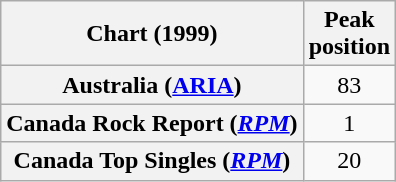<table class="wikitable sortable plainrowheaders" style="text-align:center">
<tr>
<th>Chart (1999)</th>
<th>Peak<br>position</th>
</tr>
<tr>
<th scope="row">Australia (<a href='#'>ARIA</a>)</th>
<td>83</td>
</tr>
<tr>
<th scope="row">Canada Rock Report (<em><a href='#'>RPM</a></em>)</th>
<td>1</td>
</tr>
<tr>
<th scope="row">Canada Top Singles (<em><a href='#'>RPM</a></em>)</th>
<td>20</td>
</tr>
</table>
